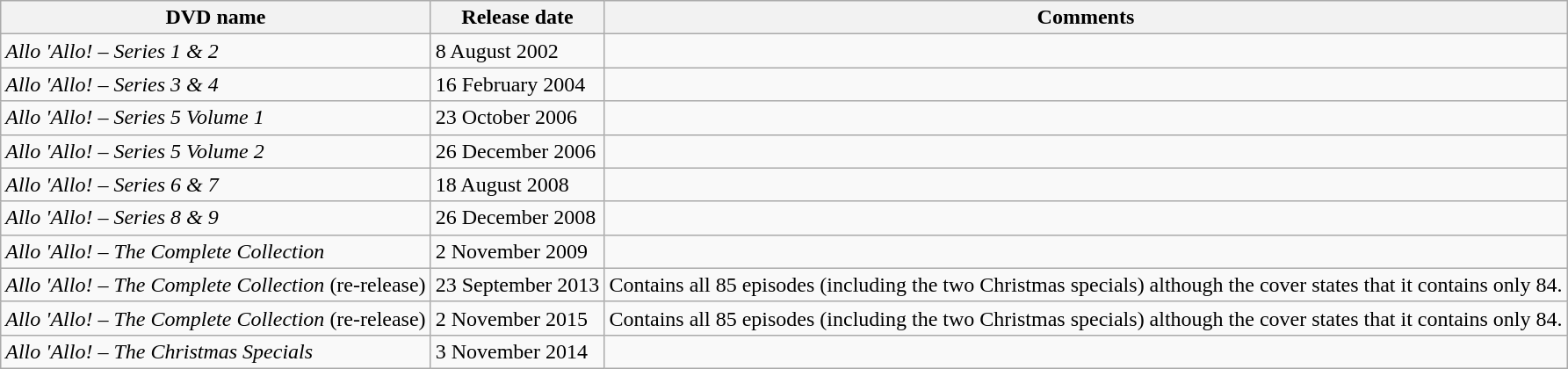<table class="wikitable">
<tr>
<th>DVD name</th>
<th>Release date</th>
<th>Comments</th>
</tr>
<tr>
<td><em>Allo 'Allo! – Series 1 & 2</em></td>
<td>8 August 2002</td>
<td></td>
</tr>
<tr>
<td><em>Allo 'Allo! – Series 3 & 4</em></td>
<td>16 February 2004</td>
<td></td>
</tr>
<tr>
<td><em>Allo 'Allo! – Series 5 Volume 1</em></td>
<td>23 October 2006</td>
<td></td>
</tr>
<tr>
<td><em>Allo 'Allo! – Series 5 Volume 2</em></td>
<td>26 December 2006</td>
<td></td>
</tr>
<tr>
<td><em>Allo 'Allo! – Series 6 & 7</em></td>
<td>18 August 2008</td>
<td></td>
</tr>
<tr>
<td><em>Allo 'Allo! – Series 8 & 9</em></td>
<td>26 December 2008</td>
<td></td>
</tr>
<tr>
<td><em>Allo 'Allo! – The Complete Collection</em></td>
<td>2 November 2009</td>
<td></td>
</tr>
<tr>
<td><em>Allo 'Allo! – The Complete Collection</em> (re-release)</td>
<td>23 September 2013</td>
<td>Contains all 85 episodes (including the two Christmas specials) although the cover states that it contains only 84.</td>
</tr>
<tr>
<td><em>Allo 'Allo! – The Complete Collection</em> (re-release)</td>
<td>2 November 2015</td>
<td>Contains all 85 episodes (including the two Christmas specials) although the cover states that it contains only 84.</td>
</tr>
<tr>
<td><em>Allo 'Allo! – The Christmas Specials</em></td>
<td>3 November 2014</td>
<td></td>
</tr>
</table>
